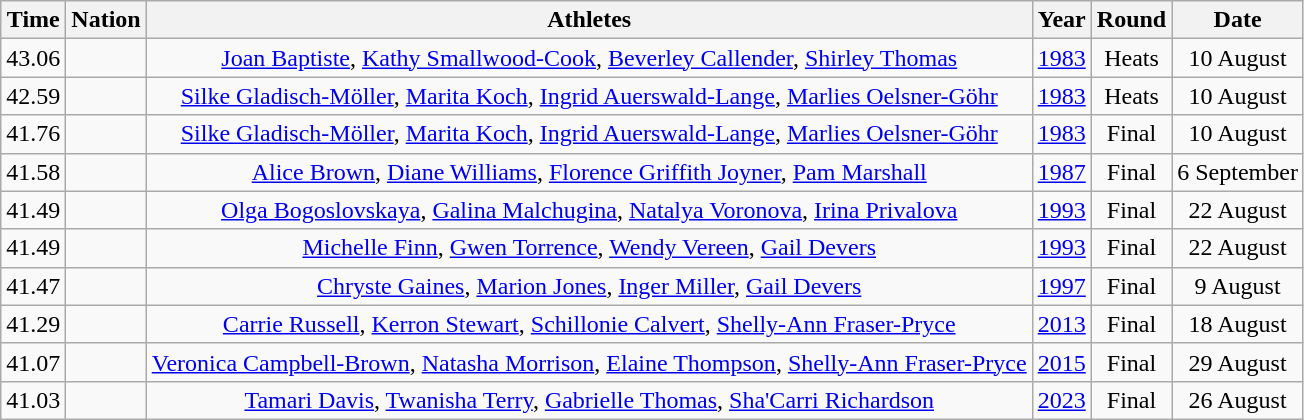<table class="wikitable sortable" style="text-align:center">
<tr>
<th>Time</th>
<th>Nation</th>
<th>Athletes</th>
<th>Year</th>
<th>Round</th>
<th>Date</th>
</tr>
<tr>
<td>43.06</td>
<td align=left></td>
<td><a href='#'>Joan Baptiste</a>, <a href='#'>Kathy Smallwood-Cook</a>, <a href='#'>Beverley Callender</a>, <a href='#'>Shirley Thomas</a></td>
<td><a href='#'>1983</a></td>
<td>Heats</td>
<td>10 August</td>
</tr>
<tr>
<td>42.59</td>
<td align=left></td>
<td><a href='#'>Silke Gladisch-Möller</a>, <a href='#'>Marita Koch</a>, <a href='#'>Ingrid Auerswald-Lange</a>, <a href='#'>Marlies Oelsner-Göhr</a></td>
<td><a href='#'>1983</a></td>
<td>Heats</td>
<td>10 August</td>
</tr>
<tr>
<td>41.76</td>
<td align=left></td>
<td><a href='#'>Silke Gladisch-Möller</a>, <a href='#'>Marita Koch</a>, <a href='#'>Ingrid Auerswald-Lange</a>, <a href='#'>Marlies Oelsner-Göhr</a></td>
<td><a href='#'>1983</a></td>
<td>Final</td>
<td>10 August</td>
</tr>
<tr>
<td>41.58</td>
<td align=left></td>
<td><a href='#'>Alice Brown</a>, <a href='#'>Diane Williams</a>, <a href='#'>Florence Griffith Joyner</a>, <a href='#'>Pam Marshall</a></td>
<td><a href='#'>1987</a></td>
<td>Final</td>
<td>6 September</td>
</tr>
<tr>
<td>41.49</td>
<td align=left></td>
<td><a href='#'>Olga Bogoslovskaya</a>, <a href='#'>Galina Malchugina</a>, <a href='#'>Natalya Voronova</a>, <a href='#'>Irina Privalova</a></td>
<td><a href='#'>1993</a></td>
<td>Final</td>
<td>22 August</td>
</tr>
<tr>
<td>41.49</td>
<td align=left></td>
<td><a href='#'>Michelle Finn</a>, <a href='#'>Gwen Torrence</a>, <a href='#'>Wendy Vereen</a>, <a href='#'>Gail Devers</a></td>
<td><a href='#'>1993</a></td>
<td>Final</td>
<td>22 August</td>
</tr>
<tr>
<td>41.47</td>
<td align=left></td>
<td><a href='#'>Chryste Gaines</a>, <a href='#'>Marion Jones</a>, <a href='#'>Inger Miller</a>, <a href='#'>Gail Devers</a></td>
<td><a href='#'>1997</a></td>
<td>Final</td>
<td>9 August</td>
</tr>
<tr>
<td>41.29</td>
<td align=left></td>
<td><a href='#'>Carrie Russell</a>, <a href='#'>Kerron Stewart</a>, <a href='#'>Schillonie Calvert</a>, <a href='#'>Shelly-Ann Fraser-Pryce</a></td>
<td><a href='#'>2013</a></td>
<td>Final</td>
<td>18 August</td>
</tr>
<tr>
<td>41.07</td>
<td align=left></td>
<td><a href='#'>Veronica Campbell-Brown</a>, <a href='#'>Natasha Morrison</a>, <a href='#'>Elaine Thompson</a>, <a href='#'>Shelly-Ann Fraser-Pryce</a></td>
<td><a href='#'>2015</a></td>
<td>Final</td>
<td>29 August</td>
</tr>
<tr>
<td>41.03</td>
<td align=left></td>
<td><a href='#'>Tamari Davis</a>, <a href='#'>Twanisha Terry</a>, <a href='#'>Gabrielle Thomas</a>, <a href='#'>Sha'Carri Richardson</a></td>
<td><a href='#'>2023</a></td>
<td>Final</td>
<td>26 August</td>
</tr>
</table>
